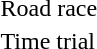<table>
<tr>
<td>Road race</td>
<td></td>
<td></td>
<td></td>
</tr>
<tr>
<td>Time trial</td>
<td></td>
<td></td>
<td></td>
</tr>
</table>
